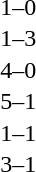<table cellspacing=1 width=70%>
<tr>
<th width=25%></th>
<th width=30%></th>
<th width=15%></th>
<th width=30%></th>
</tr>
<tr>
<td></td>
<td align=right></td>
<td align=center>1–0</td>
<td></td>
</tr>
<tr>
<td></td>
<td align=right></td>
<td align=center>1–3</td>
<td></td>
</tr>
<tr>
<td></td>
<td align=right></td>
<td align=center>4–0</td>
<td></td>
</tr>
<tr>
<td></td>
<td align=right></td>
<td align=center>5–1</td>
<td></td>
</tr>
<tr>
<td></td>
<td align=right></td>
<td align=center>1–1</td>
<td></td>
</tr>
<tr>
<td></td>
<td align=right></td>
<td align=center>3–1</td>
<td></td>
</tr>
</table>
